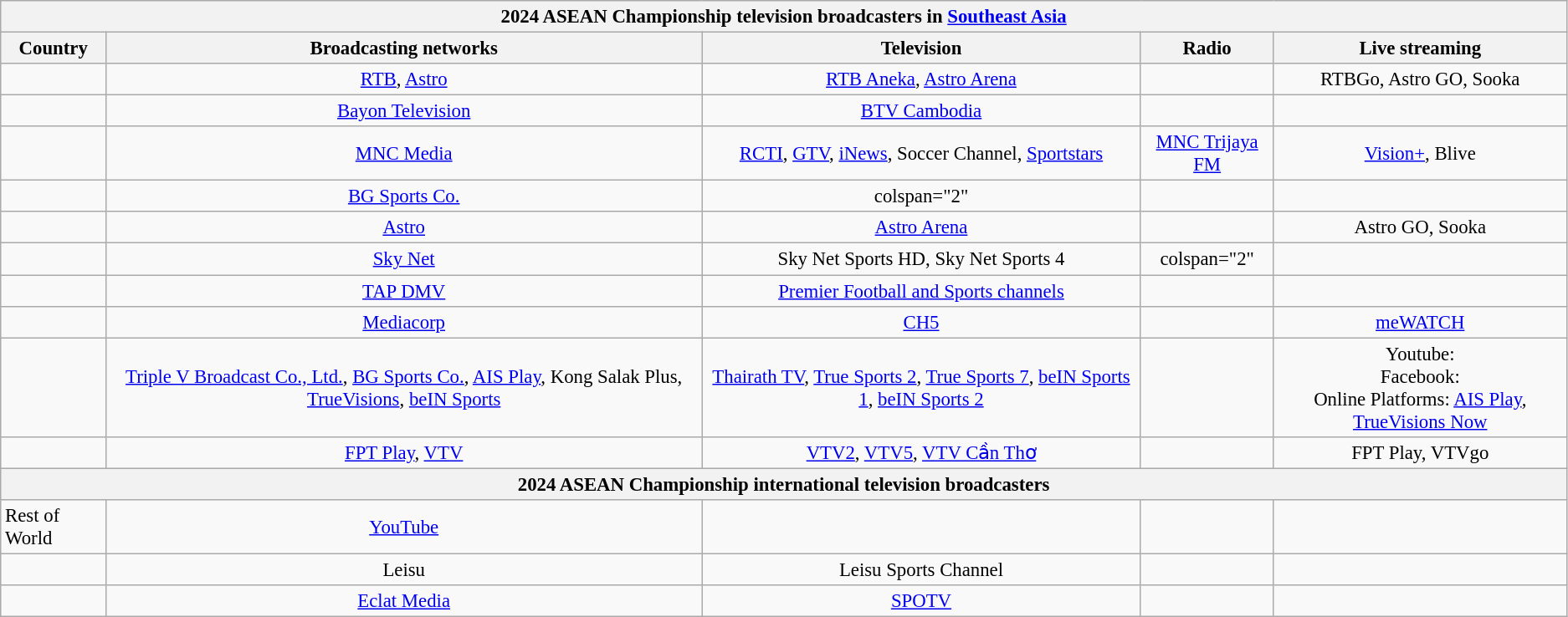<table class="wikitable" style="font-size:95%; text-align:center;">
<tr>
<th colspan="5">2024 ASEAN Championship television broadcasters in <a href='#'>Southeast Asia</a></th>
</tr>
<tr>
<th>Country</th>
<th>Broadcasting networks</th>
<th>Television</th>
<th>Radio</th>
<th>Live streaming</th>
</tr>
<tr>
<td align="left"></td>
<td><a href='#'>RTB</a>, <a href='#'>Astro</a></td>
<td><a href='#'>RTB Aneka</a>, <a href='#'>Astro Arena</a></td>
<td></td>
<td>RTBGo, Astro GO, Sooka</td>
</tr>
<tr>
<td align="left"></td>
<td><a href='#'>Bayon Television</a></td>
<td><a href='#'>BTV Cambodia</a></td>
<td></td>
<td></td>
</tr>
<tr>
<td align="left"></td>
<td><a href='#'>MNC Media</a></td>
<td><a href='#'>RCTI</a>, <a href='#'>GTV</a>, <a href='#'>iNews</a>, Soccer Channel, <a href='#'>Sportstars</a></td>
<td><a href='#'>MNC Trijaya FM</a></td>
<td><a href='#'>Vision+</a>,  Blive</td>
</tr>
<tr>
<td align="left"></td>
<td><a href='#'>BG Sports Co.</a></td>
<td>colspan="2" </td>
<td></td>
</tr>
<tr>
<td align="left"></td>
<td><a href='#'>Astro</a></td>
<td><a href='#'>Astro Arena</a></td>
<td></td>
<td>Astro GO, Sooka</td>
</tr>
<tr>
<td align="left"></td>
<td><a href='#'>Sky Net</a></td>
<td>Sky Net Sports HD, Sky Net Sports 4</td>
<td>colspan="2" </td>
</tr>
<tr>
<td align="left"></td>
<td><a href='#'>TAP DMV</a></td>
<td><a href='#'>Premier Football and Sports channels</a></td>
<td></td>
<td></td>
</tr>
<tr>
<td align="left"></td>
<td><a href='#'>Mediacorp</a></td>
<td><a href='#'>CH5</a></td>
<td></td>
<td><a href='#'>meWATCH</a></td>
</tr>
<tr>
<td align="left"></td>
<td><a href='#'>Triple V Broadcast Co., Ltd.</a>, <a href='#'>BG Sports Co.</a>, <a href='#'>AIS Play</a>, Kong Salak Plus, <a href='#'>TrueVisions</a>, <a href='#'>beIN Sports</a></td>
<td><a href='#'>Thairath TV</a>, <a href='#'>True Sports 2</a>, <a href='#'>True Sports 7</a>, <a href='#'>beIN Sports 1</a>, <a href='#'>beIN Sports 2</a></td>
<td></td>
<td>Youtube:    <br> Facebook:     <br> Online Platforms: <a href='#'>AIS Play</a>, <a href='#'>TrueVisions Now</a></td>
</tr>
<tr>
<td align="left"></td>
<td><a href='#'>FPT Play</a>, <a href='#'>VTV</a></td>
<td><a href='#'>VTV2</a>, <a href='#'>VTV5</a>, <a href='#'>VTV Cần Thơ</a></td>
<td></td>
<td>FPT Play, VTVgo</td>
</tr>
<tr>
<th colspan="5">2024 ASEAN Championship international television broadcasters</th>
</tr>
<tr>
<td style="text-align:left">Rest of World</td>
<td><a href='#'>YouTube</a></td>
<td></td>
<td></td>
<td></td>
</tr>
<tr>
<td style="text-align:left"></td>
<td>Leisu</td>
<td>Leisu Sports Channel</td>
<td></td>
<td></td>
</tr>
<tr>
<td style="text-align:left"></td>
<td><a href='#'>Eclat Media</a></td>
<td><a href='#'>SPOTV</a></td>
<td></td>
<td></td>
</tr>
</table>
